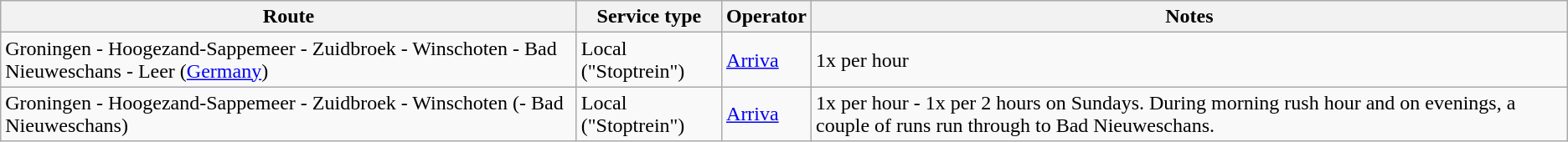<table class="wikitable">
<tr>
<th>Route</th>
<th>Service type</th>
<th>Operator</th>
<th>Notes</th>
</tr>
<tr>
<td>Groningen - Hoogezand-Sappemeer - Zuidbroek - Winschoten - Bad Nieuweschans - Leer (<a href='#'>Germany</a>)</td>
<td>Local ("Stoptrein")</td>
<td><a href='#'>Arriva</a></td>
<td>1x per hour</td>
</tr>
<tr>
<td>Groningen - Hoogezand-Sappemeer - Zuidbroek - Winschoten (- Bad Nieuweschans)</td>
<td>Local ("Stoptrein")</td>
<td><a href='#'>Arriva</a></td>
<td>1x per hour - 1x per 2 hours on Sundays. During morning rush hour and on evenings, a couple of runs run through to Bad Nieuweschans.</td>
</tr>
</table>
